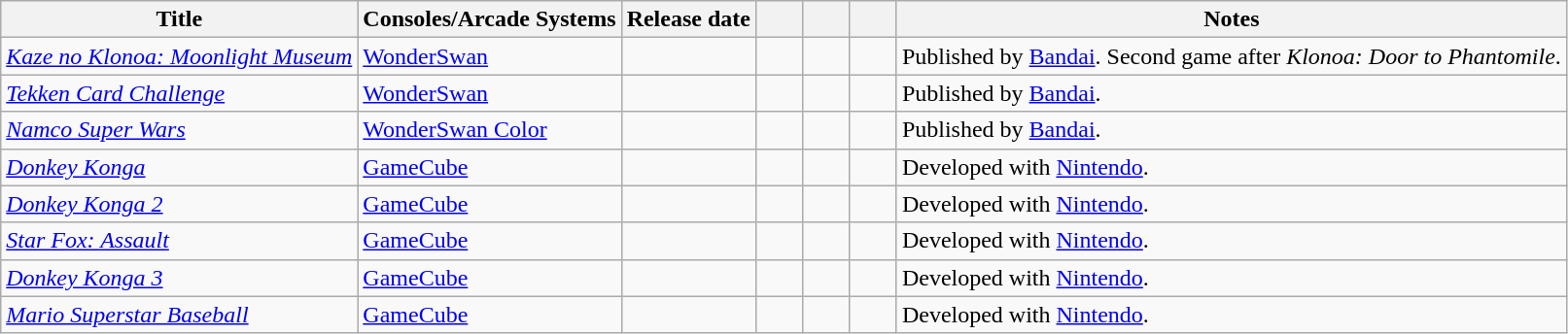<table class="wikitable sortable" width="auto">
<tr>
<th>Title</th>
<th>Consoles/Arcade Systems</th>
<th>Release date</th>
<th scope="col" style="width:3%;"></th>
<th scope="col" style="width:3%;"></th>
<th scope="col" style="width:3%;"></th>
<th class="unsortable">Notes</th>
</tr>
<tr>
<td><em><a href='#'>Kaze no Klonoa: Moonlight Museum</a></em></td>
<td><a href='#'>WonderSwan</a></td>
<td></td>
<td></td>
<td></td>
<td></td>
<td>Published by <a href='#'>Bandai</a>. Second game after <em>Klonoa: Door to Phantomile</em>.</td>
</tr>
<tr>
<td><em><a href='#'>Tekken Card Challenge</a></em></td>
<td><a href='#'>WonderSwan</a></td>
<td></td>
<td></td>
<td></td>
<td></td>
<td>Published by <a href='#'>Bandai</a>.</td>
</tr>
<tr>
<td><em><a href='#'>Namco Super Wars</a></em></td>
<td><a href='#'>WonderSwan Color</a></td>
<td></td>
<td></td>
<td></td>
<td></td>
<td>Published by <a href='#'>Bandai</a>.</td>
</tr>
<tr>
<td><em><a href='#'>Donkey Konga</a></em></td>
<td><a href='#'>GameCube</a></td>
<td></td>
<td></td>
<td></td>
<td></td>
<td>Developed with <a href='#'>Nintendo</a>.</td>
</tr>
<tr>
<td><em><a href='#'>Donkey Konga 2</a></em></td>
<td><a href='#'>GameCube</a></td>
<td></td>
<td></td>
<td></td>
<td></td>
<td>Developed with <a href='#'>Nintendo</a>.</td>
</tr>
<tr>
<td><em><a href='#'>Star Fox: Assault</a></em></td>
<td><a href='#'>GameCube</a></td>
<td></td>
<td></td>
<td></td>
<td></td>
<td>Developed with <a href='#'>Nintendo</a>.</td>
</tr>
<tr>
<td><em><a href='#'>Donkey Konga 3</a></em></td>
<td><a href='#'>GameCube</a></td>
<td></td>
<td></td>
<td></td>
<td></td>
<td>Developed with <a href='#'>Nintendo</a>.</td>
</tr>
<tr>
<td><em><a href='#'>Mario Superstar Baseball</a></em></td>
<td><a href='#'>GameCube</a></td>
<td></td>
<td></td>
<td></td>
<td></td>
<td>Developed with <a href='#'>Nintendo</a>.</td>
</tr>
</table>
